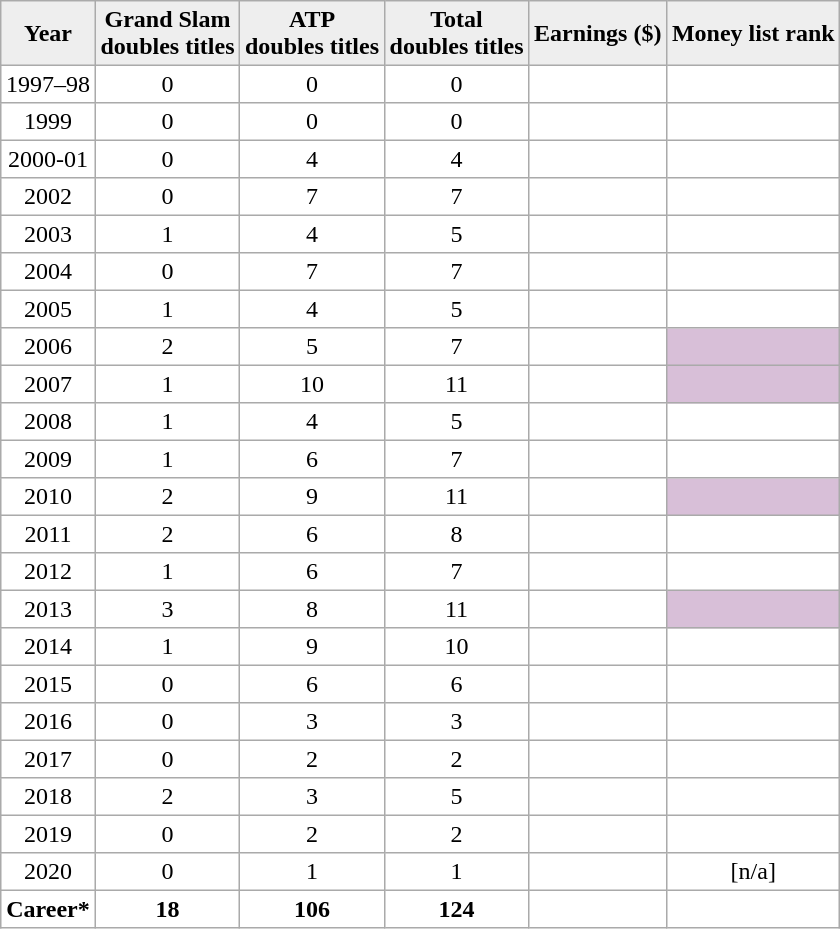<table cellpadding=3 cellspacing=0 border=1 style=font-size:100%;border:#aaa;solid:1px;border-collapse:collapse;text-align:center>
<tr bgcolor=EEEEEE>
<th>Year</th>
<th>Grand Slam<br>doubles titles</th>
<th>ATP <br>doubles titles</th>
<th>Total<br>doubles titles</th>
<th>Earnings ($)</th>
<th>Money list rank</th>
</tr>
<tr>
<td>1997–98</td>
<td>0</td>
<td>0</td>
<td>0</td>
<td align=right></td>
<td></td>
</tr>
<tr>
<td>1999</td>
<td>0</td>
<td>0</td>
<td>0</td>
<td align=right></td>
<td></td>
</tr>
<tr>
<td>2000-01</td>
<td>0</td>
<td>4</td>
<td>4</td>
<td align=right></td>
<td></td>
</tr>
<tr>
<td>2002</td>
<td>0</td>
<td>7</td>
<td>7</td>
<td align=right></td>
<td></td>
</tr>
<tr>
<td>2003</td>
<td>1</td>
<td>4</td>
<td>5</td>
<td align=right></td>
<td></td>
</tr>
<tr>
<td>2004</td>
<td>0</td>
<td>7</td>
<td>7</td>
<td align=right></td>
<td></td>
</tr>
<tr>
<td>2005</td>
<td>1</td>
<td>4</td>
<td>5</td>
<td align=right></td>
<td></td>
</tr>
<tr>
<td>2006</td>
<td>2</td>
<td>5</td>
<td>7</td>
<td align=right></td>
<td bgcolor=D8BFD8></td>
</tr>
<tr>
<td>2007</td>
<td>1</td>
<td>10</td>
<td>11</td>
<td align=right></td>
<td bgcolor=D8BFD8></td>
</tr>
<tr>
<td>2008</td>
<td>1</td>
<td>4</td>
<td>5</td>
<td align=right></td>
<td></td>
</tr>
<tr>
<td>2009</td>
<td>1</td>
<td>6</td>
<td>7</td>
<td align=right></td>
<td></td>
</tr>
<tr>
<td>2010</td>
<td>2</td>
<td>9</td>
<td>11</td>
<td align=right></td>
<td bgcolor=D8BFD8></td>
</tr>
<tr>
<td>2011</td>
<td>2</td>
<td>6</td>
<td>8</td>
<td align=right></td>
<td></td>
</tr>
<tr>
<td>2012</td>
<td>1</td>
<td>6</td>
<td>7</td>
<td align=right></td>
<td></td>
</tr>
<tr>
<td>2013</td>
<td>3</td>
<td>8</td>
<td>11</td>
<td align=right> </td>
<td bgcolor=D8BFD8> </td>
</tr>
<tr>
<td>2014</td>
<td>1</td>
<td>9</td>
<td>10</td>
<td align=right></td>
<td></td>
</tr>
<tr>
<td>2015</td>
<td>0</td>
<td>6</td>
<td>6</td>
<td align=right></td>
<td></td>
</tr>
<tr>
<td>2016</td>
<td>0</td>
<td>3</td>
<td>3</td>
<td align=right></td>
<td></td>
</tr>
<tr>
<td>2017</td>
<td>0</td>
<td>2</td>
<td>2</td>
<td align=right></td>
<td></td>
</tr>
<tr>
<td>2018</td>
<td>2</td>
<td>3</td>
<td>5</td>
<td align=right></td>
<td></td>
</tr>
<tr>
<td>2019</td>
<td>0</td>
<td>2</td>
<td>2</td>
<td align=right></td>
<td></td>
</tr>
<tr>
<td>2020</td>
<td>0</td>
<td>1</td>
<td>1</td>
<td align=right></td>
<td>[n/a]</td>
</tr>
<tr>
<th>Career*</th>
<th>18</th>
<th>106</th>
<th>124</th>
<th align=right></th>
<th></th>
</tr>
</table>
